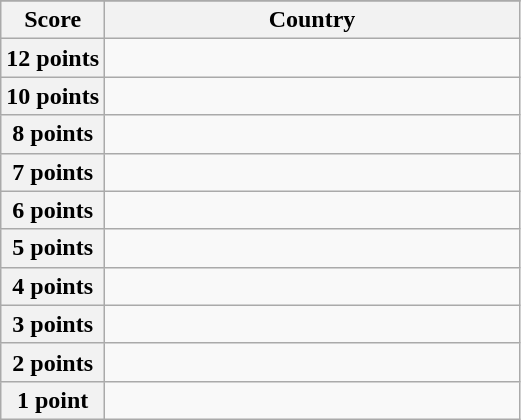<table class="wikitable">
<tr>
</tr>
<tr>
<th scope="col" width="20%">Score</th>
<th scope="col">Country</th>
</tr>
<tr>
<th scope="row">12 points</th>
<td></td>
</tr>
<tr>
<th scope="row">10 points</th>
<td></td>
</tr>
<tr>
<th scope="row">8 points</th>
<td></td>
</tr>
<tr>
<th scope="row">7 points</th>
<td></td>
</tr>
<tr>
<th scope="row">6 points</th>
<td></td>
</tr>
<tr>
<th scope="row">5 points</th>
<td></td>
</tr>
<tr>
<th scope="row">4 points</th>
<td></td>
</tr>
<tr>
<th scope="row">3 points</th>
<td></td>
</tr>
<tr>
<th scope="row">2 points</th>
<td></td>
</tr>
<tr>
<th scope="row">1 point</th>
<td></td>
</tr>
</table>
